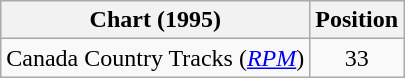<table class="wikitable sortable">
<tr>
<th scope="col">Chart (1995)</th>
<th scope="col">Position</th>
</tr>
<tr>
<td>Canada Country Tracks (<em><a href='#'>RPM</a></em>)</td>
<td align="center">33</td>
</tr>
</table>
